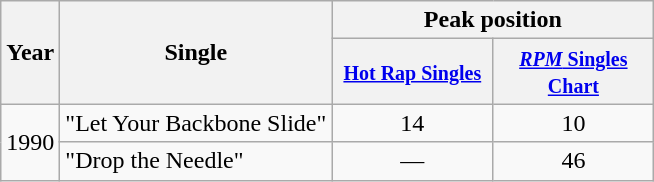<table class="wikitable">
<tr>
<th rowspan="2" align="center"><strong>Year</strong></th>
<th rowspan="2" align="center"><strong>Single</strong></th>
<th colspan="4" align="center"><strong>Peak position</strong></th>
</tr>
<tr>
<th width="100"><small><a href='#'>Hot Rap Singles</a></small></th>
<th width="100"><small><a href='#'><em>RPM</em> Singles Chart</a></small></th>
</tr>
<tr>
<td rowspan="2">1990</td>
<td>"Let Your Backbone Slide"</td>
<td align="center" valign="top">14</td>
<td align="center" valign="top">10</td>
</tr>
<tr>
<td>"Drop the Needle"</td>
<td align="center" valign="top">—</td>
<td align="center" valign="top">46</td>
</tr>
</table>
